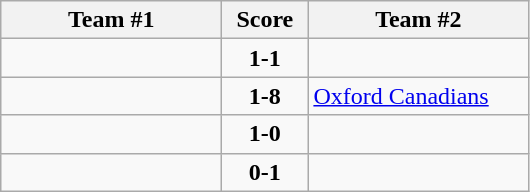<table class="wikitable" style="text-align:center;">
<tr>
<th width=140>Team #1</th>
<th width=50>Score</th>
<th width=140>Team #2</th>
</tr>
<tr>
<td style="text-align:right;"></td>
<td><strong>1-1</strong></td>
<td style="text-align:left;"></td>
</tr>
<tr>
<td style="text-align:right;"></td>
<td><strong>1-8</strong></td>
<td style="text-align:left;"> <a href='#'>Oxford Canadians</a></td>
</tr>
<tr>
<td style="text-align:right;"></td>
<td><strong>1-0</strong></td>
<td style="text-align:left;"></td>
</tr>
<tr>
<td style="text-align:right;"></td>
<td><strong>0-1</strong></td>
<td style="text-align:left;"></td>
</tr>
</table>
